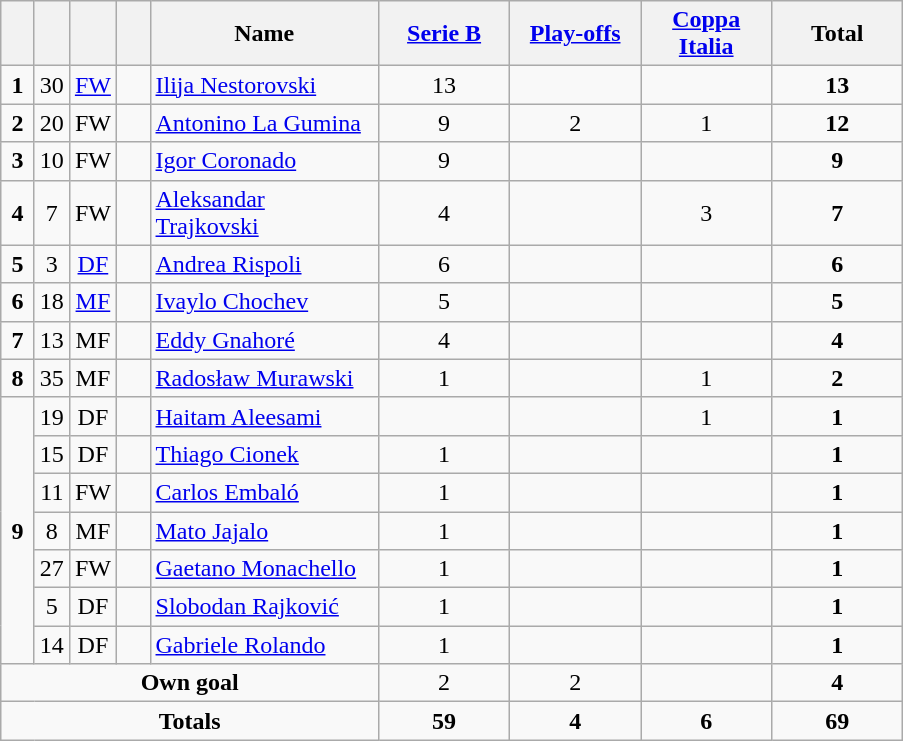<table class="wikitable" style="text-align:center">
<tr>
<th width=15></th>
<th width=15></th>
<th width=15></th>
<th width=15></th>
<th width=145>Name</th>
<th width=80><strong><a href='#'>Serie B</a></strong></th>
<th width=80><strong><a href='#'>Play-offs</a></strong></th>
<th width=80><strong><a href='#'>Coppa Italia</a></strong></th>
<th width=80>Total</th>
</tr>
<tr>
<td><strong>1</strong></td>
<td>30</td>
<td><a href='#'>FW</a></td>
<td></td>
<td align=left><a href='#'>Ilija Nestorovski</a></td>
<td>13</td>
<td></td>
<td></td>
<td><strong>13</strong></td>
</tr>
<tr>
<td><strong>2</strong></td>
<td>20</td>
<td>FW</td>
<td></td>
<td align=left><a href='#'>Antonino La Gumina</a></td>
<td>9</td>
<td>2</td>
<td>1</td>
<td><strong>12</strong></td>
</tr>
<tr>
<td><strong>3</strong></td>
<td>10</td>
<td>FW</td>
<td></td>
<td align=left><a href='#'>Igor Coronado</a></td>
<td>9</td>
<td></td>
<td></td>
<td><strong>9</strong></td>
</tr>
<tr>
<td><strong>4</strong></td>
<td>7</td>
<td>FW</td>
<td></td>
<td align=left><a href='#'>Aleksandar Trajkovski</a></td>
<td>4</td>
<td></td>
<td>3</td>
<td><strong>7</strong></td>
</tr>
<tr>
<td><strong>5</strong></td>
<td>3</td>
<td><a href='#'>DF</a></td>
<td></td>
<td align=left><a href='#'>Andrea Rispoli</a></td>
<td>6</td>
<td></td>
<td></td>
<td><strong>6</strong></td>
</tr>
<tr>
<td><strong>6</strong></td>
<td>18</td>
<td><a href='#'>MF</a></td>
<td></td>
<td align=left><a href='#'>Ivaylo Chochev</a></td>
<td>5</td>
<td></td>
<td></td>
<td><strong>5</strong></td>
</tr>
<tr>
<td><strong>7</strong></td>
<td>13</td>
<td>MF</td>
<td></td>
<td align=left><a href='#'>Eddy Gnahoré</a></td>
<td>4</td>
<td></td>
<td></td>
<td><strong>4</strong></td>
</tr>
<tr>
<td><strong>8</strong></td>
<td>35</td>
<td>MF</td>
<td></td>
<td align=left><a href='#'>Radosław Murawski</a></td>
<td>1</td>
<td></td>
<td>1</td>
<td><strong>2</strong></td>
</tr>
<tr>
<td rowspan=7><strong>9</strong></td>
<td>19</td>
<td>DF</td>
<td></td>
<td align=left><a href='#'>Haitam Aleesami</a></td>
<td></td>
<td></td>
<td>1</td>
<td><strong>1</strong></td>
</tr>
<tr>
<td>15</td>
<td>DF</td>
<td></td>
<td align=left><a href='#'>Thiago Cionek</a></td>
<td>1</td>
<td></td>
<td></td>
<td><strong>1</strong></td>
</tr>
<tr>
<td>11</td>
<td>FW</td>
<td></td>
<td align=left><a href='#'>Carlos Embaló</a></td>
<td>1</td>
<td></td>
<td></td>
<td><strong>1</strong></td>
</tr>
<tr>
<td>8</td>
<td>MF</td>
<td></td>
<td align=left><a href='#'>Mato Jajalo</a></td>
<td>1</td>
<td></td>
<td></td>
<td><strong>1</strong></td>
</tr>
<tr>
<td>27</td>
<td>FW</td>
<td></td>
<td align=left><a href='#'>Gaetano Monachello</a></td>
<td>1</td>
<td></td>
<td></td>
<td><strong>1</strong></td>
</tr>
<tr>
<td>5</td>
<td>DF</td>
<td></td>
<td align=left><a href='#'>Slobodan Rajković</a></td>
<td>1</td>
<td></td>
<td></td>
<td><strong>1</strong></td>
</tr>
<tr>
<td>14</td>
<td>DF</td>
<td></td>
<td align=left><a href='#'>Gabriele Rolando</a></td>
<td>1</td>
<td></td>
<td></td>
<td><strong>1</strong></td>
</tr>
<tr>
<td colspan=5><strong>Own goal</strong></td>
<td>2</td>
<td>2</td>
<td></td>
<td><strong>4</strong></td>
</tr>
<tr>
<td colspan=5><strong>Totals</strong></td>
<td><strong>59</strong></td>
<td><strong>4</strong></td>
<td><strong>6</strong></td>
<td><strong>69</strong></td>
</tr>
</table>
